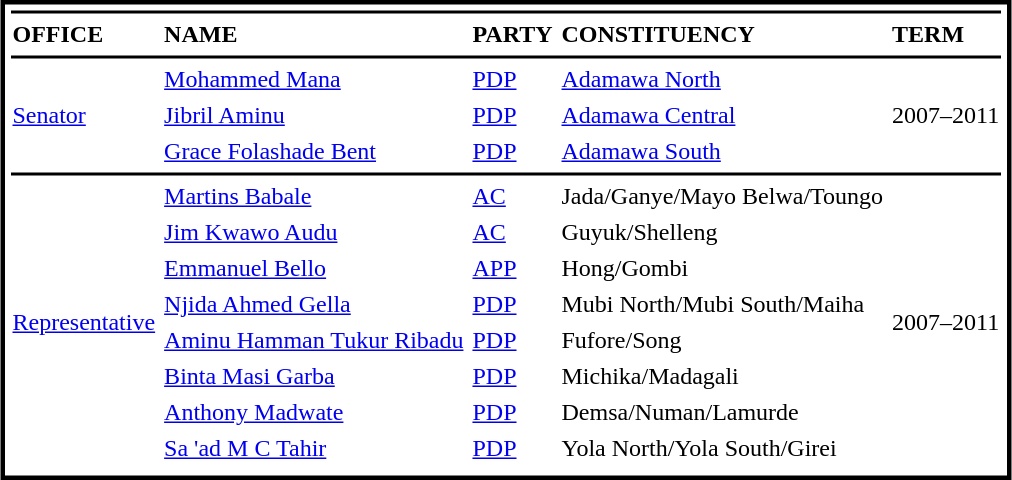<table cellpadding="1" cellspacing="4" style="margin:3px; border:3px solid #000000;">
<tr>
<td colspan="5" bgcolor="#000000"></td>
</tr>
<tr>
<td><strong>OFFICE</strong></td>
<td><strong>NAME</strong></td>
<td><strong>PARTY</strong></td>
<td><strong>CONSTITUENCY</strong></td>
<td><strong>TERM</strong></td>
</tr>
<tr>
<td colspan="5" bgcolor="#000000"></td>
</tr>
<tr>
<td rowspan="3"><a href='#'>Senator</a></td>
<td><a href='#'>Mohammed Mana</a></td>
<td><a href='#'>PDP</a></td>
<td><a href='#'>Adamawa North</a></td>
<td rowspan="3">2007–2011</td>
</tr>
<tr>
<td><a href='#'>Jibril Aminu</a></td>
<td><a href='#'>PDP</a></td>
<td><a href='#'>Adamawa Central</a></td>
</tr>
<tr>
<td><a href='#'>Grace Folashade Bent</a></td>
<td><a href='#'>PDP</a></td>
<td><a href='#'>Adamawa South</a></td>
</tr>
<tr>
<td colspan="5" bgcolor="#000000"></td>
</tr>
<tr>
<td rowspan="8"><a href='#'>Representative</a></td>
<td><a href='#'>Martins Babale</a></td>
<td><a href='#'>AC</a></td>
<td>Jada/Ganye/Mayo Belwa/Toungo</td>
<td rowspan="8">2007–2011</td>
</tr>
<tr>
<td><a href='#'>Jim Kwawo Audu</a></td>
<td><a href='#'>AC</a></td>
<td>Guyuk/Shelleng</td>
</tr>
<tr>
<td><a href='#'>Emmanuel Bello</a></td>
<td><a href='#'>APP</a></td>
<td>Hong/Gombi</td>
</tr>
<tr>
<td><a href='#'>Njida Ahmed Gella</a></td>
<td><a href='#'>PDP</a></td>
<td>Mubi North/Mubi South/Maiha</td>
</tr>
<tr>
<td><a href='#'>Aminu Hamman Tukur Ribadu</a></td>
<td><a href='#'>PDP</a></td>
<td>Fufore/Song</td>
</tr>
<tr>
<td><a href='#'>Binta Masi Garba</a></td>
<td><a href='#'>PDP</a></td>
<td>Michika/Madagali</td>
</tr>
<tr>
<td><a href='#'>Anthony Madwate</a></td>
<td><a href='#'>PDP</a></td>
<td>Demsa/Numan/Lamurde</td>
</tr>
<tr>
<td><a href='#'>Sa 'ad M C Tahir</a></td>
<td><a href='#'>PDP</a></td>
<td>Yola North/Yola South/Girei</td>
</tr>
<tr>
</tr>
</table>
